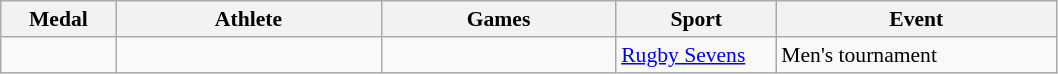<table class="wikitable sortable" style="font-size:90%">
<tr>
<th width="70">Medal</th>
<th width="170">Athlete</th>
<th width="150">Games</th>
<th width="100">Sport</th>
<th width="180">Event</th>
</tr>
<tr>
<td></td>
<td><br></td>
<td></td>
<td><a href='#'>Rugby Sevens</a></td>
<td>Men's tournament</td>
</tr>
</table>
